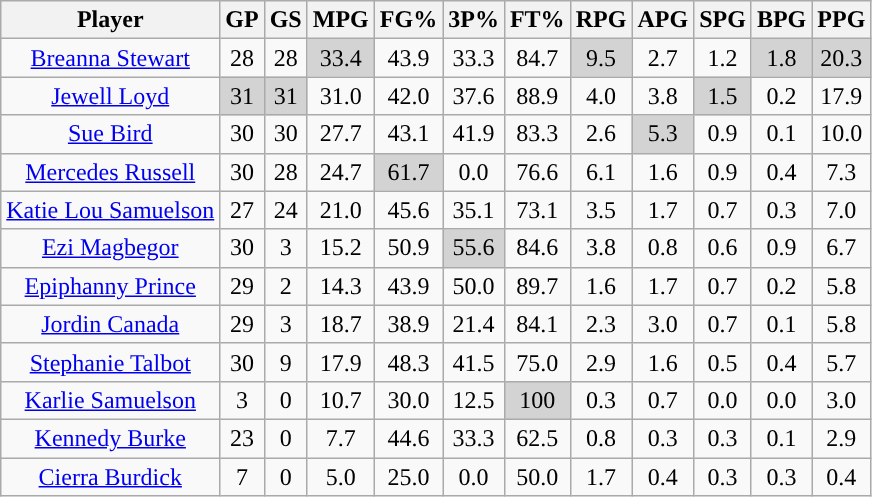<table class="wikitable sortable" style="text-align:center;">
<tr>
<th>Player</th>
<th>GP</th>
<th>GS</th>
<th>MPG</th>
<th>FG%</th>
<th>3P%</th>
<th>FT%</th>
<th>RPG</th>
<th>APG</th>
<th>SPG</th>
<th>BPG</th>
<th>PPG</th>
</tr>
<tr>
<td><a href='#'>Breanna Stewart</a></td>
<td>28</td>
<td>28</td>
<td style="background:#D3D3D3;">33.4</td>
<td>43.9</td>
<td>33.3</td>
<td>84.7</td>
<td style="background:#D3D3D3;">9.5</td>
<td>2.7</td>
<td>1.2</td>
<td style="background:#D3D3D3;">1.8</td>
<td style="background:#D3D3D3;">20.3</td>
</tr>
<tr>
<td><a href='#'>Jewell Loyd</a></td>
<td style="background:#D3D3D3;">31</td>
<td style="background:#D3D3D3;">31</td>
<td>31.0</td>
<td>42.0</td>
<td>37.6</td>
<td>88.9</td>
<td>4.0</td>
<td>3.8</td>
<td style="background:#D3D3D3;">1.5</td>
<td>0.2</td>
<td>17.9</td>
</tr>
<tr>
<td><a href='#'>Sue Bird</a></td>
<td>30</td>
<td>30</td>
<td>27.7</td>
<td>43.1</td>
<td>41.9</td>
<td>83.3</td>
<td>2.6</td>
<td style="background:#D3D3D3;">5.3</td>
<td>0.9</td>
<td>0.1</td>
<td>10.0</td>
</tr>
<tr>
<td><a href='#'>Mercedes Russell</a></td>
<td>30</td>
<td>28</td>
<td>24.7</td>
<td style="background:#D3D3D3;">61.7</td>
<td>0.0</td>
<td>76.6</td>
<td>6.1</td>
<td>1.6</td>
<td>0.9</td>
<td>0.4</td>
<td>7.3</td>
</tr>
<tr>
<td><a href='#'>Katie Lou Samuelson</a></td>
<td>27</td>
<td>24</td>
<td>21.0</td>
<td>45.6</td>
<td>35.1</td>
<td>73.1</td>
<td>3.5</td>
<td>1.7</td>
<td>0.7</td>
<td>0.3</td>
<td>7.0</td>
</tr>
<tr>
<td><a href='#'>Ezi Magbegor</a></td>
<td>30</td>
<td>3</td>
<td>15.2</td>
<td>50.9</td>
<td style="background:#D3D3D3;">55.6</td>
<td>84.6</td>
<td>3.8</td>
<td>0.8</td>
<td>0.6</td>
<td>0.9</td>
<td>6.7</td>
</tr>
<tr>
<td><a href='#'>Epiphanny Prince</a></td>
<td>29</td>
<td>2</td>
<td>14.3</td>
<td>43.9</td>
<td>50.0</td>
<td>89.7</td>
<td>1.6</td>
<td>1.7</td>
<td>0.7</td>
<td>0.2</td>
<td>5.8</td>
</tr>
<tr>
<td><a href='#'>Jordin Canada</a></td>
<td>29</td>
<td>3</td>
<td>18.7</td>
<td>38.9</td>
<td>21.4</td>
<td>84.1</td>
<td>2.3</td>
<td>3.0</td>
<td>0.7</td>
<td>0.1</td>
<td>5.8</td>
</tr>
<tr>
<td><a href='#'>Stephanie Talbot</a></td>
<td>30</td>
<td>9</td>
<td>17.9</td>
<td>48.3</td>
<td>41.5</td>
<td>75.0</td>
<td>2.9</td>
<td>1.6</td>
<td>0.5</td>
<td>0.4</td>
<td>5.7</td>
</tr>
<tr>
<td><a href='#'>Karlie Samuelson</a></td>
<td>3</td>
<td>0</td>
<td>10.7</td>
<td>30.0</td>
<td>12.5</td>
<td style="background:#D3D3D3;">100</td>
<td>0.3</td>
<td>0.7</td>
<td>0.0</td>
<td>0.0</td>
<td>3.0</td>
</tr>
<tr>
<td><a href='#'>Kennedy Burke</a></td>
<td>23</td>
<td>0</td>
<td>7.7</td>
<td>44.6</td>
<td>33.3</td>
<td>62.5</td>
<td>0.8</td>
<td>0.3</td>
<td>0.3</td>
<td>0.1</td>
<td>2.9</td>
</tr>
<tr>
<td><a href='#'>Cierra Burdick</a></td>
<td>7</td>
<td>0</td>
<td>5.0</td>
<td>25.0</td>
<td>0.0</td>
<td>50.0</td>
<td>1.7</td>
<td>0.4</td>
<td>0.3</td>
<td>0.3</td>
<td>0.4</td>
</tr>
</table>
